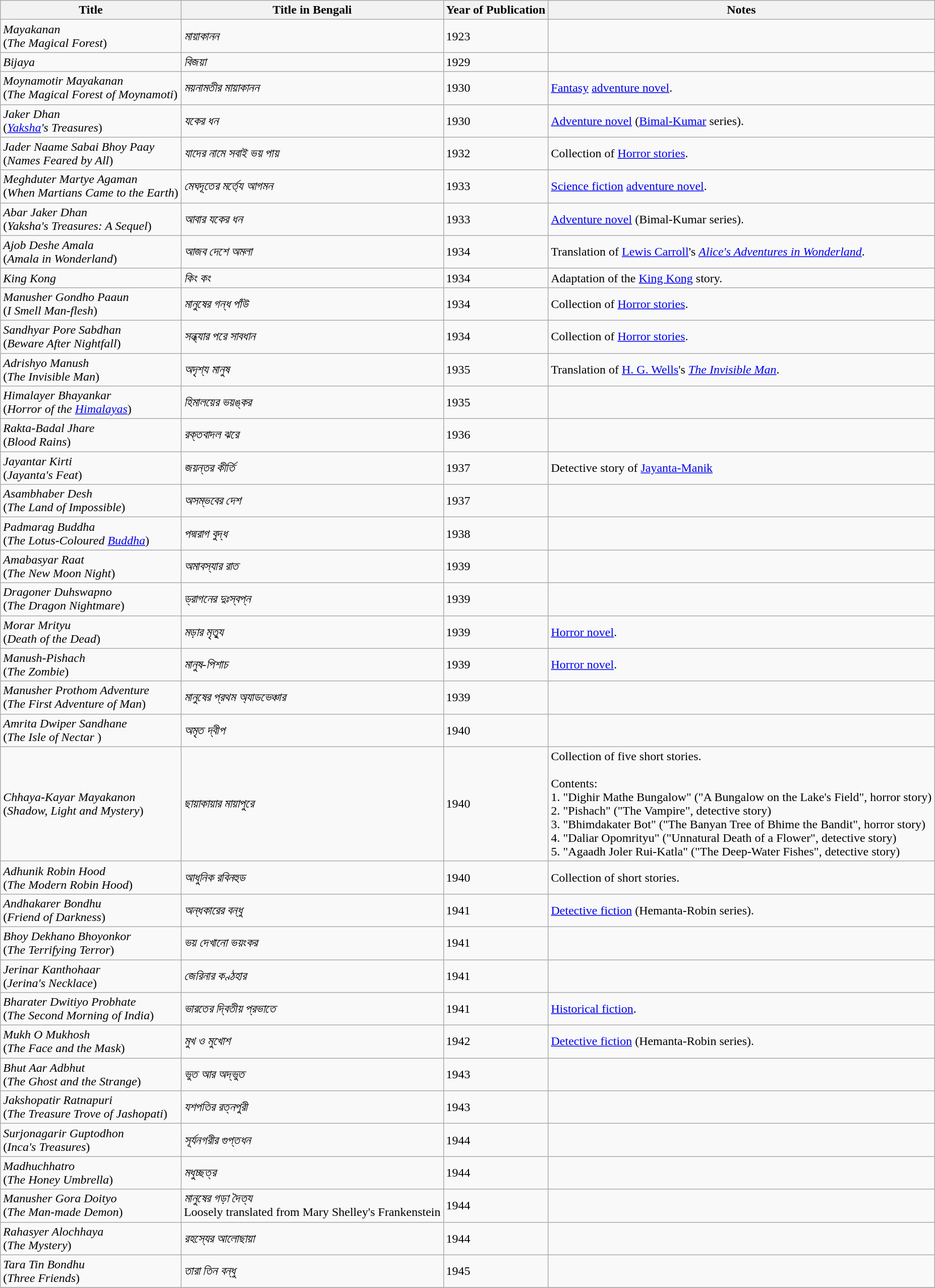<table class="wikitable sortable">
<tr>
<th>Title</th>
<th>Title in Bengali</th>
<th>Year of Publication</th>
<th>Notes</th>
</tr>
<tr>
<td><em>Mayakanan</em><br>(<em>The Magical Forest</em>)</td>
<td><em>মায়াকানন</em></td>
<td>1923</td>
<td></td>
</tr>
<tr>
<td><em>Bijaya</em></td>
<td><em>বিজয়া</em></td>
<td>1929</td>
<td></td>
</tr>
<tr>
<td><em>Moynamotir Mayakanan</em><br>(<em>The Magical Forest of Moynamoti</em>)</td>
<td><em>ময়নামতীর মায়াকানন</em></td>
<td>1930</td>
<td><a href='#'>Fantasy</a> <a href='#'>adventure novel</a>.</td>
</tr>
<tr>
<td><em>Jaker Dhan</em><br>(<em><a href='#'>Yaksha</a>'s Treasures</em>)</td>
<td><em>যকের ধন</em></td>
<td>1930</td>
<td><a href='#'>Adventure novel</a> (<a href='#'>Bimal-Kumar</a> series).</td>
</tr>
<tr>
<td><em>Jader Naame Sabai Bhoy Paay</em><br>(<em>Names Feared by All</em>)</td>
<td><em>যাদের নামে সবাই ভয় পায়</em></td>
<td>1932</td>
<td>Collection of <a href='#'>Horror stories</a>.</td>
</tr>
<tr>
<td><em>Meghduter Martye Agaman</em><br>(<em>When Martians Came to the Earth</em>)</td>
<td><em>মেঘদূতের মর্ত্যে আগমন</em></td>
<td>1933</td>
<td><a href='#'>Science fiction</a> <a href='#'>adventure novel</a>.</td>
</tr>
<tr>
<td><em>Abar Jaker Dhan</em><br>(<em>Yaksha's Treasures: A Sequel</em>)</td>
<td><em>আবার যকের ধন</em></td>
<td>1933</td>
<td><a href='#'>Adventure novel</a> (Bimal-Kumar series).</td>
</tr>
<tr>
<td><em>Ajob Deshe Amala</em><br>(<em>Amala in Wonderland</em>)</td>
<td><em>আজব দেশে অমলা</em></td>
<td>1934</td>
<td>Translation of <a href='#'>Lewis Carroll</a>'s <em><a href='#'>Alice's Adventures in Wonderland</a></em>.</td>
</tr>
<tr>
<td><em>King Kong</em></td>
<td><em>কিং কং</em></td>
<td>1934</td>
<td>Adaptation of the <a href='#'>King Kong</a> story.</td>
</tr>
<tr>
<td><em>Manusher Gondho Paaun</em><br>(<em>I Smell Man-flesh</em>)</td>
<td><em>মানুষের গন্ধ পাঁউ</em></td>
<td>1934</td>
<td>Collection of <a href='#'>Horror stories</a>.</td>
</tr>
<tr>
<td><em>Sandhyar Pore Sabdhan</em><br>(<em>Beware After Nightfall</em>)</td>
<td><em>সন্ধ্যার পরে সাবধান</em></td>
<td>1934</td>
<td>Collection of <a href='#'>Horror stories</a>.</td>
</tr>
<tr>
<td><em>Adrishyo Manush</em><br>(<em>The Invisible Man</em>)</td>
<td><em>অদৃশ্য মানুষ</em></td>
<td>1935</td>
<td>Translation of <a href='#'>H. G. Wells</a>'s <em><a href='#'>The Invisible Man</a></em>.</td>
</tr>
<tr>
<td><em>Himalayer Bhayankar</em><br>(<em>Horror of the <a href='#'>Himalayas</a></em>)</td>
<td><em>হিমালয়ের ভয়ঙ্কর</em></td>
<td>1935</td>
<td></td>
</tr>
<tr>
<td><em>Rakta-Badal Jhare</em><br>(<em>Blood Rains</em>)</td>
<td><em>রক্তবাদল ঝরে</em></td>
<td>1936</td>
<td></td>
</tr>
<tr>
<td><em>Jayantar Kirti</em><br>(<em>Jayanta's Feat</em>)</td>
<td><em>জয়ন্তর কীর্তি</em></td>
<td>1937</td>
<td>Detective story of <a href='#'>Jayanta-Manik</a></td>
</tr>
<tr>
<td><em>Asambhaber Desh</em><br>(<em>The Land of Impossible</em>)</td>
<td><em>অসম্ভবের দেশ</em></td>
<td>1937</td>
<td></td>
</tr>
<tr>
<td><em>Padmarag Buddha</em><br>(<em>The Lotus-Coloured <a href='#'>Buddha</a></em>)</td>
<td><em>পদ্মরাগ বুদ্ধ</em></td>
<td>1938</td>
<td></td>
</tr>
<tr>
<td><em>Amabasyar Raat</em><br>(<em>The New Moon Night</em>)</td>
<td><em>অমাবস্যার রাত</em></td>
<td>1939</td>
<td></td>
</tr>
<tr>
<td><em>Dragoner Duhswapno</em><br>(<em>The Dragon Nightmare</em>)</td>
<td><em>ড্রাগনের দুঃস্বপ্ন</em></td>
<td>1939</td>
<td></td>
</tr>
<tr>
<td><em>Morar Mrityu</em><br>(<em>Death of the Dead</em>)</td>
<td><em>মড়ার মৃত্যু</em></td>
<td>1939</td>
<td><a href='#'>Horror novel</a>.</td>
</tr>
<tr>
<td><em>Manush-Pishach</em><br>(<em>The Zombie</em>)</td>
<td><em>মানুষ-পিশাচ</em></td>
<td>1939</td>
<td><a href='#'>Horror novel</a>.</td>
</tr>
<tr>
<td><em>Manusher Prothom Adventure</em><br>(<em>The First Adventure of Man</em>)</td>
<td><em>মানুষের প্রথম অ্যাডভেঞ্চার</em></td>
<td>1939</td>
<td></td>
</tr>
<tr>
<td><em>Amrita Dwiper Sandhane</em><br>(<em>The Isle of Nectar </em>)</td>
<td><em>অমৃত দ্বীপ</em></td>
<td>1940</td>
<td></td>
</tr>
<tr>
<td><em>Chhaya-Kayar Mayakanon</em><br>(<em>Shadow, Light and Mystery</em>)</td>
<td><em>ছায়াকায়ার মায়াপুরে</em></td>
<td>1940</td>
<td>Collection of five short stories.<br><br>Contents:<br>
1. "Dighir Mathe Bungalow" ("A Bungalow on the Lake's Field", horror story)<br>
2. "Pishach" ("The Vampire", detective story)<br>
3. "Bhimdakater Bot" ("The Banyan Tree of Bhime the Bandit", horror story)<br>
4. "Daliar Opomrityu" ("Unnatural Death of a Flower", detective story)<br>
5. "Agaadh Joler Rui-Katla" ("The Deep-Water Fishes", detective story)<br></td>
</tr>
<tr>
<td><em>Adhunik Robin Hood</em><br>(<em>The Modern Robin Hood</em>)</td>
<td><em>আধুনিক রবিনহুড</em></td>
<td>1940</td>
<td>Collection of short stories.</td>
</tr>
<tr>
<td><em>Andhakarer Bondhu</em><br>(<em>Friend of Darkness</em>)</td>
<td><em>অন্ধকারের বন্ধু</em></td>
<td>1941</td>
<td><a href='#'>Detective fiction</a> (Hemanta-Robin series).</td>
</tr>
<tr>
<td><em>Bhoy Dekhano Bhoyonkor</em><br>(<em>The Terrifying Terror</em>)</td>
<td><em>ভয় দেখানো ভয়ংকর</em></td>
<td>1941</td>
<td></td>
</tr>
<tr>
<td><em>Jerinar Kanthohaar</em><br>(<em>Jerina's Necklace</em>)</td>
<td><em>জেরিনার কণ্ঠহার</em></td>
<td>1941</td>
<td></td>
</tr>
<tr>
<td><em>Bharater Dwitiyo Probhate</em><br>(<em>The Second Morning of India</em>)</td>
<td><em>ভারতের দ্বিতীয় প্রভাতে</em></td>
<td>1941</td>
<td><a href='#'>Historical fiction</a>.</td>
</tr>
<tr>
<td><em>Mukh O Mukhosh</em><br>(<em>The Face and the Mask</em>)</td>
<td><em>মুখ ও মুখোশ</em></td>
<td>1942</td>
<td><a href='#'>Detective fiction</a> (Hemanta-Robin series).</td>
</tr>
<tr>
<td><em>Bhut Aar Adbhut</em><br>(<em>The Ghost and the Strange</em>)</td>
<td><em>ভুত আর অদ্ভুত</em></td>
<td>1943</td>
<td></td>
</tr>
<tr>
<td><em>Jakshopatir Ratnapuri</em><br>(<em>The Treasure Trove of Jashopati</em>)</td>
<td><em>যশপতির রত্নপুরী</em></td>
<td>1943</td>
<td></td>
</tr>
<tr>
<td><em>Surjonagarir Guptodhon</em><br>(<em>Inca's Treasures</em>)</td>
<td><em>সূর্যনগরীর গুপ্তধন</em></td>
<td>1944</td>
<td></td>
</tr>
<tr>
<td><em>Madhuchhatro</em><br>(<em>The Honey Umbrella</em>)</td>
<td><em>মধুচ্ছত্র</em></td>
<td>1944</td>
<td></td>
</tr>
<tr>
<td><em>Manusher Gora Doityo</em><br>(<em>The Man-made Demon</em>)</td>
<td><em>মানুষের গড়া দৈত্য</em><br>Loosely translated from Mary Shelley's Frankenstein</td>
<td>1944</td>
<td></td>
</tr>
<tr>
<td><em>Rahasyer Alochhaya</em><br>(<em>The Mystery</em>)</td>
<td><em>রহস্যের আলোছায়া</em></td>
<td>1944</td>
<td></td>
</tr>
<tr>
<td><em>Tara Tin Bondhu</em><br>(<em>Three Friends</em>)</td>
<td><em>তারা তিন বন্ধু</em></td>
<td>1945</td>
<td></td>
</tr>
<tr>
</tr>
</table>
